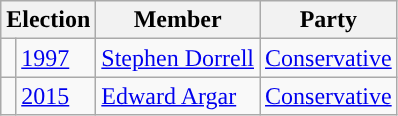<table class="wikitable">
<tr>
<th colspan="2">Election</th>
<th>Member</th>
<th>Party</th>
</tr>
<tr>
<td style="color:inherit;background-color: "></td>
<td><a href='#'>1997</a></td>
<td><a href='#'>Stephen Dorrell</a></td>
<td><a href='#'>Conservative</a></td>
</tr>
<tr>
<td style="color:inherit;background-color: "></td>
<td><a href='#'>2015</a></td>
<td><a href='#'>Edward Argar</a></td>
<td><a href='#'>Conservative</a></td>
</tr>
</table>
